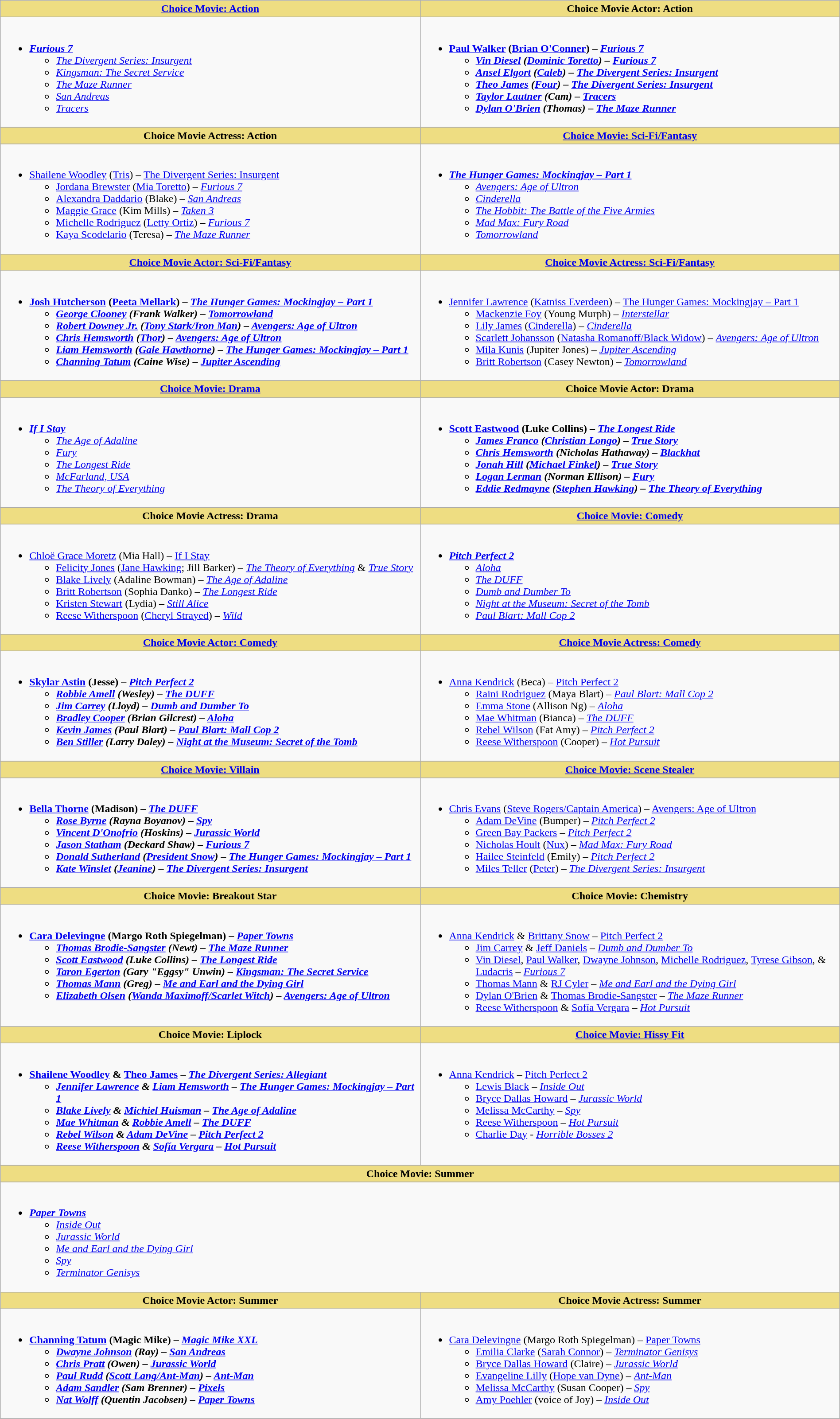<table class="wikitable" style="width:100%">
<tr>
<th style="background:#EEDD82; width:50%"><a href='#'>Choice Movie: Action</a></th>
<th style="background:#EEDD82; width:50%">Choice Movie Actor: Action</th>
</tr>
<tr>
<td valign="top"><br><ul><li><strong><em><a href='#'>Furious 7</a></em></strong><ul><li><em><a href='#'>The Divergent Series: Insurgent</a></em></li><li><em><a href='#'>Kingsman: The Secret Service</a></em></li><li><em><a href='#'>The Maze Runner</a></em></li><li><em><a href='#'>San Andreas</a></em></li><li><em><a href='#'>Tracers</a></em></li></ul></li></ul></td>
<td valign="top"><br><ul><li><strong><a href='#'>Paul Walker</a> (<a href='#'>Brian O'Conner</a>) – <em><a href='#'>Furious 7</a><strong><em><ul><li><a href='#'>Vin Diesel</a> (<a href='#'>Dominic Toretto</a>) – </em><a href='#'>Furious 7</a><em></li><li><a href='#'>Ansel Elgort</a> (<a href='#'>Caleb</a>) – </em><a href='#'>The Divergent Series: Insurgent</a><em></li><li><a href='#'>Theo James</a> (<a href='#'>Four</a>) – </em><a href='#'>The Divergent Series: Insurgent</a><em></li><li><a href='#'>Taylor Lautner</a> (Cam) – </em><a href='#'>Tracers</a><em></li><li><a href='#'>Dylan O'Brien</a> (Thomas) – </em><a href='#'>The Maze Runner</a><em></li></ul></li></ul></td>
</tr>
<tr>
<th style="background:#EEDD82; width:50%">Choice Movie Actress: Action</th>
<th style="background:#EEDD82; width:50%"><a href='#'>Choice Movie: Sci-Fi/Fantasy</a></th>
</tr>
<tr>
<td valign="top"><br><ul><li></strong><a href='#'>Shailene Woodley</a> (<a href='#'>Tris</a>) – </em><a href='#'>The Divergent Series: Insurgent</a></em></strong><ul><li><a href='#'>Jordana Brewster</a> (<a href='#'>Mia Toretto</a>) – <em><a href='#'>Furious 7</a></em></li><li><a href='#'>Alexandra Daddario</a> (Blake) – <em><a href='#'>San Andreas</a></em></li><li><a href='#'>Maggie Grace</a> (Kim Mills) – <em><a href='#'>Taken 3</a></em></li><li><a href='#'>Michelle Rodriguez</a> (<a href='#'>Letty Ortiz</a>) – <em><a href='#'>Furious 7</a></em></li><li><a href='#'>Kaya Scodelario</a> (Teresa) – <em><a href='#'>The Maze Runner</a></em></li></ul></li></ul></td>
<td valign="top"><br><ul><li><strong><em><a href='#'>The Hunger Games: Mockingjay – Part 1</a></em></strong><ul><li><em><a href='#'>Avengers: Age of Ultron</a></em></li><li><em><a href='#'>Cinderella</a></em></li><li><em><a href='#'>The Hobbit: The Battle of the Five Armies</a></em></li><li><em><a href='#'>Mad Max: Fury Road</a></em></li><li><em><a href='#'>Tomorrowland</a></em></li></ul></li></ul></td>
</tr>
<tr>
<th style="background:#EEDD82; width:50%"><a href='#'>Choice Movie Actor: Sci-Fi/Fantasy</a></th>
<th style="background:#EEDD82; width:50%"><a href='#'>Choice Movie Actress: Sci-Fi/Fantasy</a></th>
</tr>
<tr>
<td valign="top"><br><ul><li><strong><a href='#'>Josh Hutcherson</a> (<a href='#'>Peeta Mellark</a>) – <em><a href='#'>The Hunger Games: Mockingjay – Part 1</a><strong><em><ul><li><a href='#'>George Clooney</a> (Frank Walker) – </em><a href='#'>Tomorrowland</a><em></li><li><a href='#'>Robert Downey Jr.</a> (<a href='#'>Tony Stark/Iron Man</a>) – </em><a href='#'>Avengers: Age of Ultron</a><em></li><li><a href='#'>Chris Hemsworth</a> (<a href='#'>Thor</a>) – </em><a href='#'>Avengers: Age of Ultron</a><em></li><li><a href='#'>Liam Hemsworth</a> (<a href='#'>Gale Hawthorne</a>) – </em><a href='#'>The Hunger Games: Mockingjay – Part 1</a><em></li><li><a href='#'>Channing Tatum</a> (Caine Wise) – </em><a href='#'>Jupiter Ascending</a><em></li></ul></li></ul></td>
<td valign="top"><br><ul><li></strong><a href='#'>Jennifer Lawrence</a> (<a href='#'>Katniss Everdeen</a>) – </em><a href='#'>The Hunger Games: Mockingjay – Part 1</a></em></strong><ul><li><a href='#'>Mackenzie Foy</a> (Young Murph) – <em><a href='#'>Interstellar</a></em></li><li><a href='#'>Lily James</a> (<a href='#'>Cinderella</a>) – <em><a href='#'>Cinderella</a></em></li><li><a href='#'>Scarlett Johansson</a> (<a href='#'>Natasha Romanoff/Black Widow</a>) – <em><a href='#'>Avengers: Age of Ultron</a></em></li><li><a href='#'>Mila Kunis</a> (Jupiter Jones) – <em><a href='#'>Jupiter Ascending</a></em></li><li><a href='#'>Britt Robertson</a> (Casey Newton) – <em><a href='#'>Tomorrowland</a></em></li></ul></li></ul></td>
</tr>
<tr>
<th style="background:#EEDD82; width:50%"><a href='#'>Choice Movie: Drama</a></th>
<th style="background:#EEDD82; width:50%">Choice Movie Actor: Drama</th>
</tr>
<tr>
<td valign="top"><br><ul><li><strong><em><a href='#'>If I Stay</a></em></strong><ul><li><em><a href='#'>The Age of Adaline</a></em></li><li><em><a href='#'>Fury</a></em></li><li><em><a href='#'>The Longest Ride</a></em></li><li><em><a href='#'>McFarland, USA</a></em></li><li><em><a href='#'>The Theory of Everything</a></em></li></ul></li></ul></td>
<td valign="top"><br><ul><li><strong><a href='#'>Scott Eastwood</a> (Luke Collins) – <em><a href='#'>The Longest Ride</a><strong><em><ul><li><a href='#'>James Franco</a> (<a href='#'>Christian Longo</a>) – </em><a href='#'>True Story</a><em></li><li><a href='#'>Chris Hemsworth</a> (Nicholas Hathaway) – </em><a href='#'>Blackhat</a><em></li><li><a href='#'>Jonah Hill</a> (<a href='#'>Michael Finkel</a>) – </em><a href='#'>True Story</a><em></li><li><a href='#'>Logan Lerman</a> (Norman Ellison) – </em><a href='#'>Fury</a><em></li><li><a href='#'>Eddie Redmayne</a> (<a href='#'>Stephen Hawking</a>) – </em><a href='#'>The Theory of Everything</a><em></li></ul></li></ul></td>
</tr>
<tr>
<th style="background:#EEDD82; width:50%">Choice Movie Actress: Drama</th>
<th style="background:#EEDD82; width:50%"><a href='#'>Choice Movie: Comedy</a></th>
</tr>
<tr>
<td valign="top"><br><ul><li></strong><a href='#'>Chloë Grace Moretz</a> (Mia Hall) – </em><a href='#'>If I Stay</a></em></strong><ul><li><a href='#'>Felicity Jones</a> (<a href='#'>Jane Hawking</a>; Jill Barker) – <em><a href='#'>The Theory of Everything</a></em> & <em><a href='#'>True Story</a></em></li><li><a href='#'>Blake Lively</a> (Adaline Bowman) – <em><a href='#'>The Age of Adaline</a></em></li><li><a href='#'>Britt Robertson</a> (Sophia Danko) – <em><a href='#'>The Longest Ride</a></em></li><li><a href='#'>Kristen Stewart</a> (Lydia) – <em><a href='#'>Still Alice</a></em></li><li><a href='#'>Reese Witherspoon</a> (<a href='#'>Cheryl Strayed</a>) – <em><a href='#'>Wild</a></em></li></ul></li></ul></td>
<td valign="top"><br><ul><li><strong><em><a href='#'>Pitch Perfect 2</a></em></strong><ul><li><em><a href='#'>Aloha</a></em></li><li><em><a href='#'>The DUFF</a></em></li><li><em><a href='#'>Dumb and Dumber To</a></em></li><li><em><a href='#'>Night at the Museum: Secret of the Tomb</a></em></li><li><em><a href='#'>Paul Blart: Mall Cop 2</a></em></li></ul></li></ul></td>
</tr>
<tr>
<th style="background:#EEDD82; width:50%"><a href='#'>Choice Movie Actor: Comedy</a></th>
<th style="background:#EEDD82; width:50%"><a href='#'>Choice Movie Actress: Comedy</a></th>
</tr>
<tr>
<td valign="top"><br><ul><li><strong><a href='#'>Skylar Astin</a> (Jesse) – <em><a href='#'>Pitch Perfect 2</a><strong><em><ul><li><a href='#'>Robbie Amell</a> (Wesley) – </em><a href='#'>The DUFF</a><em></li><li><a href='#'>Jim Carrey</a> (Lloyd) – </em><a href='#'>Dumb and Dumber To</a><em></li><li><a href='#'>Bradley Cooper</a> (Brian Gilcrest) – </em><a href='#'>Aloha</a><em></li><li><a href='#'>Kevin James</a> (Paul Blart) – </em><a href='#'>Paul Blart: Mall Cop 2</a><em></li><li><a href='#'>Ben Stiller</a> (Larry Daley) – </em><a href='#'>Night at the Museum: Secret of the Tomb</a><em></li></ul></li></ul></td>
<td valign="top"><br><ul><li></strong><a href='#'>Anna Kendrick</a> (Beca) – </em><a href='#'>Pitch Perfect 2</a></em></strong><ul><li><a href='#'>Raini Rodriguez</a> (Maya Blart) – <em><a href='#'>Paul Blart: Mall Cop 2</a></em></li><li><a href='#'>Emma Stone</a> (Allison Ng) – <em><a href='#'>Aloha</a></em></li><li><a href='#'>Mae Whitman</a> (Bianca) – <em><a href='#'>The DUFF</a></em></li><li><a href='#'>Rebel Wilson</a> (Fat Amy) – <em><a href='#'>Pitch Perfect 2</a></em></li><li><a href='#'>Reese Witherspoon</a> (Cooper) – <em><a href='#'>Hot Pursuit</a></em></li></ul></li></ul></td>
</tr>
<tr>
<th style="background:#EEDD82; width:50%"><a href='#'>Choice Movie: Villain</a></th>
<th style="background:#EEDD82; width:50%"><a href='#'>Choice Movie: Scene Stealer</a></th>
</tr>
<tr>
<td valign="top"><br><ul><li><strong><a href='#'>Bella Thorne</a> (Madison) – <em><a href='#'>The DUFF</a><strong><em><ul><li><a href='#'>Rose Byrne</a> (Rayna Boyanov) – </em><a href='#'>Spy</a><em></li><li><a href='#'>Vincent D'Onofrio</a> (Hoskins) – </em><a href='#'>Jurassic World</a><em></li><li><a href='#'>Jason Statham</a> (Deckard Shaw) – </em><a href='#'>Furious 7</a><em></li><li><a href='#'>Donald Sutherland</a> (<a href='#'>President Snow</a>) – </em><a href='#'>The Hunger Games: Mockingjay – Part 1</a><em></li><li><a href='#'>Kate Winslet</a> (<a href='#'>Jeanine</a>) – </em><a href='#'>The Divergent Series: Insurgent</a><em></li></ul></li></ul></td>
<td valign="top"><br><ul><li></strong><a href='#'>Chris Evans</a> (<a href='#'>Steve Rogers/Captain America</a>) – </em><a href='#'>Avengers: Age of Ultron</a></em></strong><ul><li><a href='#'>Adam DeVine</a> (Bumper) – <em><a href='#'>Pitch Perfect 2</a></em></li><li><a href='#'>Green Bay Packers</a> – <em><a href='#'>Pitch Perfect 2</a></em></li><li><a href='#'>Nicholas Hoult</a> (<a href='#'>Nux</a>) – <em><a href='#'>Mad Max: Fury Road</a></em></li><li><a href='#'>Hailee Steinfeld</a> (Emily) – <em><a href='#'>Pitch Perfect 2</a></em></li><li><a href='#'>Miles Teller</a> (<a href='#'>Peter</a>) – <em><a href='#'>The Divergent Series: Insurgent</a></em></li></ul></li></ul></td>
</tr>
<tr>
<th style="background:#EEDD82; width:50%">Choice Movie: Breakout Star</th>
<th style="background:#EEDD82; width:50%">Choice Movie: Chemistry</th>
</tr>
<tr>
<td valign="top"><br><ul><li><strong><a href='#'>Cara Delevingne</a> (Margo Roth Spiegelman) – <em><a href='#'>Paper Towns</a><strong><em><ul><li><a href='#'>Thomas Brodie-Sangster</a> (Newt) – </em><a href='#'>The Maze Runner</a><em></li><li><a href='#'>Scott Eastwood</a> (Luke Collins) – </em><a href='#'>The Longest Ride</a><em></li><li><a href='#'>Taron Egerton</a> (Gary "Eggsy" Unwin) – </em><a href='#'>Kingsman: The Secret Service</a><em></li><li><a href='#'>Thomas Mann</a> (Greg) – </em><a href='#'>Me and Earl and the Dying Girl</a><em></li><li><a href='#'>Elizabeth Olsen</a> (<a href='#'>Wanda Maximoff/Scarlet Witch</a>) – </em><a href='#'>Avengers: Age of Ultron</a><em></li></ul></li></ul></td>
<td valign="top"><br><ul><li></strong><a href='#'>Anna Kendrick</a> & <a href='#'>Brittany Snow</a> – </em><a href='#'>Pitch Perfect 2</a></em></strong><ul><li><a href='#'>Jim Carrey</a> & <a href='#'>Jeff Daniels</a> – <em><a href='#'>Dumb and Dumber To</a></em></li><li><a href='#'>Vin Diesel</a>, <a href='#'>Paul Walker</a>, <a href='#'>Dwayne Johnson</a>, <a href='#'>Michelle Rodriguez</a>, <a href='#'>Tyrese Gibson</a>, & <a href='#'>Ludacris</a> – <em><a href='#'>Furious 7</a></em></li><li><a href='#'>Thomas Mann</a> & <a href='#'>RJ Cyler</a> – <em><a href='#'>Me and Earl and the Dying Girl</a></em></li><li><a href='#'>Dylan O'Brien</a> & <a href='#'>Thomas Brodie-Sangster</a> – <em><a href='#'>The Maze Runner</a></em></li><li><a href='#'>Reese Witherspoon</a> & <a href='#'>Sofía Vergara</a> – <em><a href='#'>Hot Pursuit</a></em></li></ul></li></ul></td>
</tr>
<tr>
<th style="background:#EEDD82; width:50%">Choice Movie: Liplock</th>
<th style="background:#EEDD82; width:50%"><a href='#'>Choice Movie: Hissy Fit</a></th>
</tr>
<tr>
<td valign="top"><br><ul><li><strong><a href='#'>Shailene Woodley</a> & <a href='#'>Theo James</a> – <em><a href='#'>The Divergent Series: Allegiant</a><strong><em><ul><li><a href='#'>Jennifer Lawrence</a> & <a href='#'>Liam Hemsworth</a> – </em><a href='#'>The Hunger Games: Mockingjay – Part 1</a><em></li><li><a href='#'>Blake Lively</a> & <a href='#'>Michiel Huisman</a> – </em><a href='#'>The Age of Adaline</a><em></li><li><a href='#'>Mae Whitman</a> & <a href='#'>Robbie Amell</a> – </em><a href='#'>The DUFF</a><em></li><li><a href='#'>Rebel Wilson</a> & <a href='#'>Adam DeVine</a> – </em><a href='#'>Pitch Perfect 2</a><em></li><li><a href='#'>Reese Witherspoon</a> & <a href='#'>Sofía Vergara</a> – </em><a href='#'>Hot Pursuit</a><em></li></ul></li></ul></td>
<td valign="top"><br><ul><li></strong><a href='#'>Anna Kendrick</a> – </em><a href='#'>Pitch Perfect 2</a></em></strong><ul><li><a href='#'>Lewis Black</a> – <em><a href='#'>Inside Out</a></em></li><li><a href='#'>Bryce Dallas Howard</a> – <em><a href='#'>Jurassic World</a></em></li><li><a href='#'>Melissa McCarthy</a> – <em><a href='#'>Spy</a></em></li><li><a href='#'>Reese Witherspoon</a> – <em><a href='#'>Hot Pursuit</a></em></li><li><a href='#'>Charlie Day</a> - <em><a href='#'>Horrible Bosses 2</a></em></li></ul></li></ul></td>
</tr>
<tr>
<th style="background:#EEDD82;" colspan="2">Choice Movie: Summer</th>
</tr>
<tr>
<td colspan="2" valign="top"><br><ul><li><strong><em><a href='#'>Paper Towns</a></em></strong><ul><li><em><a href='#'>Inside Out</a></em></li><li><em><a href='#'>Jurassic World</a></em></li><li><em><a href='#'>Me and Earl and the Dying Girl</a></em></li><li><em><a href='#'>Spy</a></em></li><li><em><a href='#'>Terminator Genisys</a></em></li></ul></li></ul></td>
</tr>
<tr>
<th style="background:#EEDD82; width:50%">Choice Movie Actor: Summer</th>
<th style="background:#EEDD82; width:50%">Choice Movie Actress: Summer</th>
</tr>
<tr>
<td valign="top"><br><ul><li><strong><a href='#'>Channing Tatum</a> (Magic Mike) – <em><a href='#'>Magic Mike XXL</a><strong><em><ul><li><a href='#'>Dwayne Johnson</a> (Ray) – </em><a href='#'>San Andreas</a><em></li><li><a href='#'>Chris Pratt</a> (Owen) – </em><a href='#'>Jurassic World</a><em></li><li><a href='#'>Paul Rudd</a> (<a href='#'>Scott Lang/Ant-Man</a>) – </em><a href='#'>Ant-Man</a><em></li><li><a href='#'>Adam Sandler</a> (Sam Brenner) – </em><a href='#'>Pixels</a><em></li><li><a href='#'>Nat Wolff</a> (Quentin Jacobsen) – </em><a href='#'>Paper Towns</a><em></li></ul></li></ul></td>
<td valign="top"><br><ul><li></strong><a href='#'>Cara Delevingne</a> (Margo Roth Spiegelman) – </em><a href='#'>Paper Towns</a></em></strong><ul><li><a href='#'>Emilia Clarke</a> (<a href='#'>Sarah Connor</a>) – <em><a href='#'>Terminator Genisys</a></em></li><li><a href='#'>Bryce Dallas Howard</a> (Claire) – <em><a href='#'>Jurassic World</a></em></li><li><a href='#'>Evangeline Lilly</a> (<a href='#'>Hope van Dyne</a>) – <em><a href='#'>Ant-Man</a></em></li><li><a href='#'>Melissa McCarthy</a> (Susan Cooper) – <em><a href='#'>Spy</a></em></li><li><a href='#'>Amy Poehler</a> (voice of Joy) – <em><a href='#'>Inside Out</a></em></li></ul></li></ul></td>
</tr>
</table>
